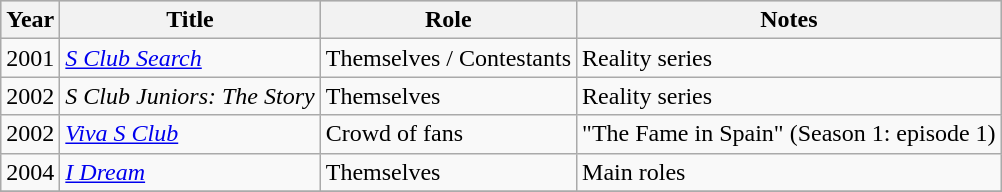<table class="wikitable">
<tr style="background:#ccc; text-align:center;">
<th>Year</th>
<th>Title</th>
<th>Role</th>
<th>Notes</th>
</tr>
<tr>
<td>2001</td>
<td><em><a href='#'>S Club Search</a></em></td>
<td>Themselves / Contestants</td>
<td>Reality series</td>
</tr>
<tr>
<td>2002</td>
<td><em>S Club Juniors: The Story</em></td>
<td>Themselves</td>
<td>Reality series</td>
</tr>
<tr>
<td>2002</td>
<td><em><a href='#'>Viva S Club</a></em></td>
<td>Crowd of fans</td>
<td>"The Fame in Spain" (Season 1: episode 1)</td>
</tr>
<tr>
<td>2004</td>
<td><em><a href='#'>I Dream</a></em></td>
<td>Themselves</td>
<td>Main roles</td>
</tr>
<tr>
</tr>
</table>
